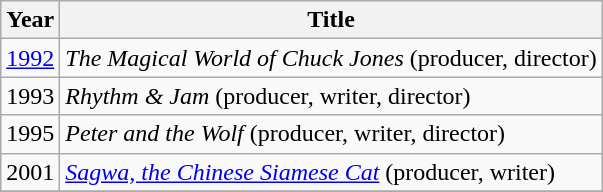<table class="wikitable">
<tr>
<th>Year</th>
<th>Title</th>
</tr>
<tr>
<td><a href='#'>1992</a></td>
<td><em>The Magical World of Chuck Jones</em> (producer, director)</td>
</tr>
<tr>
<td>1993</td>
<td><em>Rhythm & Jam</em> (producer, writer, director)</td>
</tr>
<tr>
<td>1995</td>
<td><em>Peter and the Wolf</em> (producer, writer, director)</td>
</tr>
<tr>
<td>2001</td>
<td><em><a href='#'>Sagwa, the Chinese Siamese Cat</a></em> (producer, writer)</td>
</tr>
<tr>
</tr>
</table>
